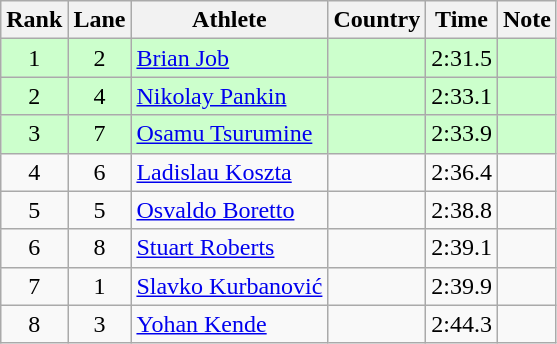<table class="wikitable sortable" style="text-align:center">
<tr>
<th>Rank</th>
<th>Lane</th>
<th>Athlete</th>
<th>Country</th>
<th>Time</th>
<th>Note</th>
</tr>
<tr bgcolor=#CCFFCC>
<td>1</td>
<td>2</td>
<td align=left><a href='#'>Brian Job</a></td>
<td align=left></td>
<td>2:31.5</td>
<td></td>
</tr>
<tr bgcolor=#CCFFCC>
<td>2</td>
<td>4</td>
<td align=left><a href='#'>Nikolay Pankin</a></td>
<td align=left></td>
<td>2:33.1</td>
<td></td>
</tr>
<tr bgcolor=#CCFFCC>
<td>3</td>
<td>7</td>
<td align=left><a href='#'>Osamu Tsurumine</a></td>
<td align=left></td>
<td>2:33.9</td>
<td></td>
</tr>
<tr>
<td>4</td>
<td>6</td>
<td align=left><a href='#'>Ladislau Koszta</a></td>
<td align=left></td>
<td>2:36.4</td>
<td></td>
</tr>
<tr>
<td>5</td>
<td>5</td>
<td align=left><a href='#'>Osvaldo Boretto</a></td>
<td align=left></td>
<td>2:38.8</td>
<td></td>
</tr>
<tr>
<td>6</td>
<td>8</td>
<td align=left><a href='#'>Stuart Roberts</a></td>
<td align=left></td>
<td>2:39.1</td>
<td></td>
</tr>
<tr>
<td>7</td>
<td>1</td>
<td align=left><a href='#'>Slavko Kurbanović</a></td>
<td align=left></td>
<td>2:39.9</td>
<td></td>
</tr>
<tr>
<td>8</td>
<td>3</td>
<td align=left><a href='#'>Yohan Kende</a></td>
<td align=left></td>
<td>2:44.3</td>
<td></td>
</tr>
</table>
